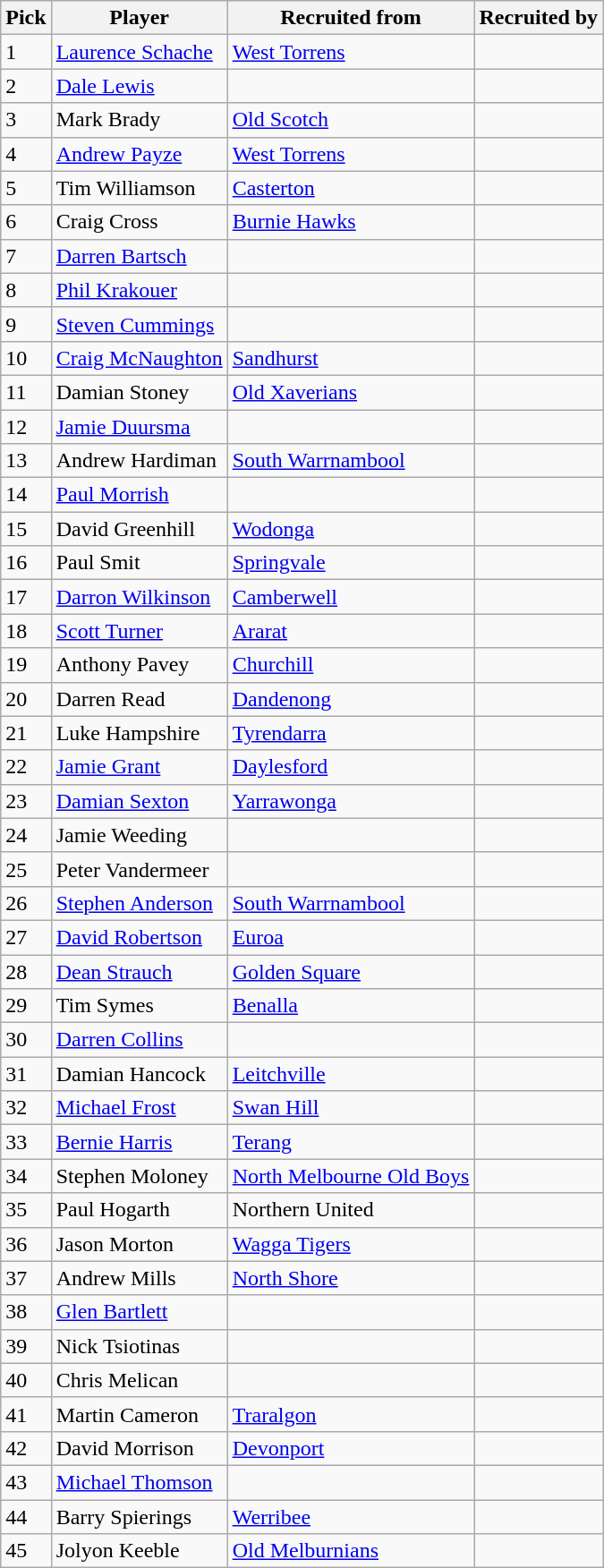<table class="wikitable sortable">
<tr>
<th>Pick</th>
<th>Player</th>
<th>Recruited from</th>
<th>Recruited by</th>
</tr>
<tr>
<td>1</td>
<td><a href='#'>Laurence Schache</a></td>
<td><a href='#'>West Torrens</a></td>
<td></td>
</tr>
<tr>
<td>2</td>
<td><a href='#'>Dale Lewis</a></td>
<td></td>
<td></td>
</tr>
<tr>
<td>3</td>
<td>Mark Brady</td>
<td><a href='#'>Old Scotch</a></td>
<td></td>
</tr>
<tr>
<td>4</td>
<td><a href='#'>Andrew Payze</a></td>
<td><a href='#'>West Torrens</a></td>
<td></td>
</tr>
<tr>
<td>5</td>
<td>Tim Williamson</td>
<td><a href='#'>Casterton</a></td>
<td></td>
</tr>
<tr>
<td>6</td>
<td>Craig Cross</td>
<td><a href='#'>Burnie Hawks</a></td>
<td></td>
</tr>
<tr>
<td>7</td>
<td><a href='#'>Darren Bartsch</a></td>
<td></td>
<td></td>
</tr>
<tr>
<td>8</td>
<td><a href='#'>Phil Krakouer</a></td>
<td></td>
<td></td>
</tr>
<tr>
<td>9</td>
<td><a href='#'>Steven Cummings</a></td>
<td></td>
<td></td>
</tr>
<tr>
<td>10</td>
<td><a href='#'>Craig McNaughton</a></td>
<td><a href='#'>Sandhurst</a></td>
<td></td>
</tr>
<tr>
<td>11</td>
<td>Damian Stoney</td>
<td><a href='#'>Old Xaverians</a></td>
<td></td>
</tr>
<tr>
<td>12</td>
<td><a href='#'>Jamie Duursma</a></td>
<td></td>
<td></td>
</tr>
<tr>
<td>13</td>
<td>Andrew Hardiman</td>
<td><a href='#'>South Warrnambool</a></td>
<td></td>
</tr>
<tr>
<td>14</td>
<td><a href='#'>Paul Morrish</a></td>
<td></td>
<td></td>
</tr>
<tr>
<td>15</td>
<td>David Greenhill</td>
<td><a href='#'>Wodonga</a></td>
<td></td>
</tr>
<tr>
<td>16</td>
<td>Paul Smit</td>
<td><a href='#'>Springvale</a></td>
<td></td>
</tr>
<tr>
<td>17</td>
<td><a href='#'>Darron Wilkinson</a></td>
<td><a href='#'>Camberwell</a></td>
<td></td>
</tr>
<tr>
<td>18</td>
<td><a href='#'>Scott Turner</a></td>
<td><a href='#'>Ararat</a></td>
<td></td>
</tr>
<tr>
<td>19</td>
<td>Anthony Pavey</td>
<td><a href='#'>Churchill</a></td>
<td></td>
</tr>
<tr>
<td>20</td>
<td>Darren Read</td>
<td><a href='#'>Dandenong</a></td>
<td></td>
</tr>
<tr>
<td>21</td>
<td>Luke Hampshire</td>
<td><a href='#'>Tyrendarra</a></td>
<td></td>
</tr>
<tr>
<td>22</td>
<td><a href='#'>Jamie Grant</a></td>
<td><a href='#'>Daylesford</a></td>
<td></td>
</tr>
<tr>
<td>23</td>
<td><a href='#'>Damian Sexton</a></td>
<td><a href='#'>Yarrawonga</a></td>
<td></td>
</tr>
<tr>
<td>24</td>
<td>Jamie Weeding</td>
<td></td>
<td></td>
</tr>
<tr>
<td>25</td>
<td>Peter Vandermeer</td>
<td></td>
<td></td>
</tr>
<tr>
<td>26</td>
<td><a href='#'>Stephen Anderson</a></td>
<td><a href='#'>South Warrnambool</a></td>
<td></td>
</tr>
<tr>
<td>27</td>
<td><a href='#'>David Robertson</a></td>
<td><a href='#'>Euroa</a></td>
<td></td>
</tr>
<tr>
<td>28</td>
<td><a href='#'>Dean Strauch</a></td>
<td><a href='#'>Golden Square</a></td>
<td></td>
</tr>
<tr>
<td>29</td>
<td>Tim Symes</td>
<td><a href='#'>Benalla</a></td>
<td></td>
</tr>
<tr>
<td>30</td>
<td><a href='#'>Darren Collins</a></td>
<td></td>
<td></td>
</tr>
<tr>
<td>31</td>
<td>Damian Hancock</td>
<td><a href='#'>Leitchville</a></td>
<td></td>
</tr>
<tr>
<td>32</td>
<td><a href='#'>Michael Frost</a></td>
<td><a href='#'>Swan Hill</a></td>
<td></td>
</tr>
<tr>
<td>33</td>
<td><a href='#'>Bernie Harris</a></td>
<td><a href='#'>Terang</a></td>
<td></td>
</tr>
<tr>
<td>34</td>
<td>Stephen Moloney</td>
<td><a href='#'>North Melbourne Old Boys</a></td>
<td></td>
</tr>
<tr>
<td>35</td>
<td>Paul Hogarth</td>
<td>Northern United</td>
<td></td>
</tr>
<tr>
<td>36</td>
<td>Jason Morton</td>
<td><a href='#'>Wagga Tigers</a></td>
<td></td>
</tr>
<tr>
<td>37</td>
<td>Andrew Mills</td>
<td><a href='#'>North Shore</a></td>
<td></td>
</tr>
<tr>
<td>38</td>
<td><a href='#'>Glen Bartlett</a></td>
<td></td>
<td></td>
</tr>
<tr>
<td>39</td>
<td>Nick Tsiotinas</td>
<td></td>
<td></td>
</tr>
<tr>
<td>40</td>
<td>Chris Melican</td>
<td></td>
<td></td>
</tr>
<tr>
<td>41</td>
<td>Martin Cameron</td>
<td><a href='#'>Traralgon</a></td>
<td></td>
</tr>
<tr>
<td>42</td>
<td>David Morrison</td>
<td><a href='#'>Devonport</a></td>
<td></td>
</tr>
<tr>
<td>43</td>
<td><a href='#'>Michael Thomson</a></td>
<td></td>
<td></td>
</tr>
<tr>
<td>44</td>
<td>Barry Spierings</td>
<td><a href='#'>Werribee</a></td>
<td></td>
</tr>
<tr>
<td>45</td>
<td>Jolyon Keeble</td>
<td><a href='#'>Old Melburnians</a></td>
<td></td>
</tr>
</table>
